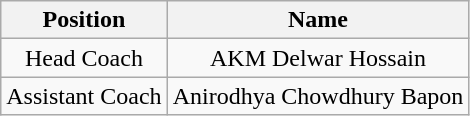<table class="wikitable" style="text-align:center;margin-left:1em;float:center">
<tr>
<th>Position</th>
<th>Name</th>
</tr>
<tr>
<td>Head Coach</td>
<td> AKM Delwar Hossain</td>
</tr>
<tr>
<td>Assistant Coach</td>
<td> Anirodhya Chowdhury Bapon</td>
</tr>
</table>
